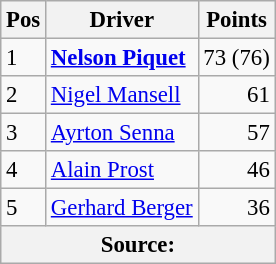<table class="wikitable" style="font-size: 95%;">
<tr>
<th>Pos</th>
<th>Driver</th>
<th>Points</th>
</tr>
<tr>
<td>1</td>
<td> <strong><a href='#'>Nelson Piquet</a></strong></td>
<td align="right">73 (76)</td>
</tr>
<tr>
<td>2</td>
<td> <a href='#'>Nigel Mansell</a></td>
<td align="right">61</td>
</tr>
<tr>
<td>3</td>
<td> <a href='#'>Ayrton Senna</a></td>
<td align="right">57</td>
</tr>
<tr>
<td>4</td>
<td> <a href='#'>Alain Prost</a></td>
<td align="right">46</td>
</tr>
<tr>
<td>5</td>
<td> <a href='#'>Gerhard Berger</a></td>
<td align="right">36</td>
</tr>
<tr>
<th colspan=3>Source:</th>
</tr>
</table>
